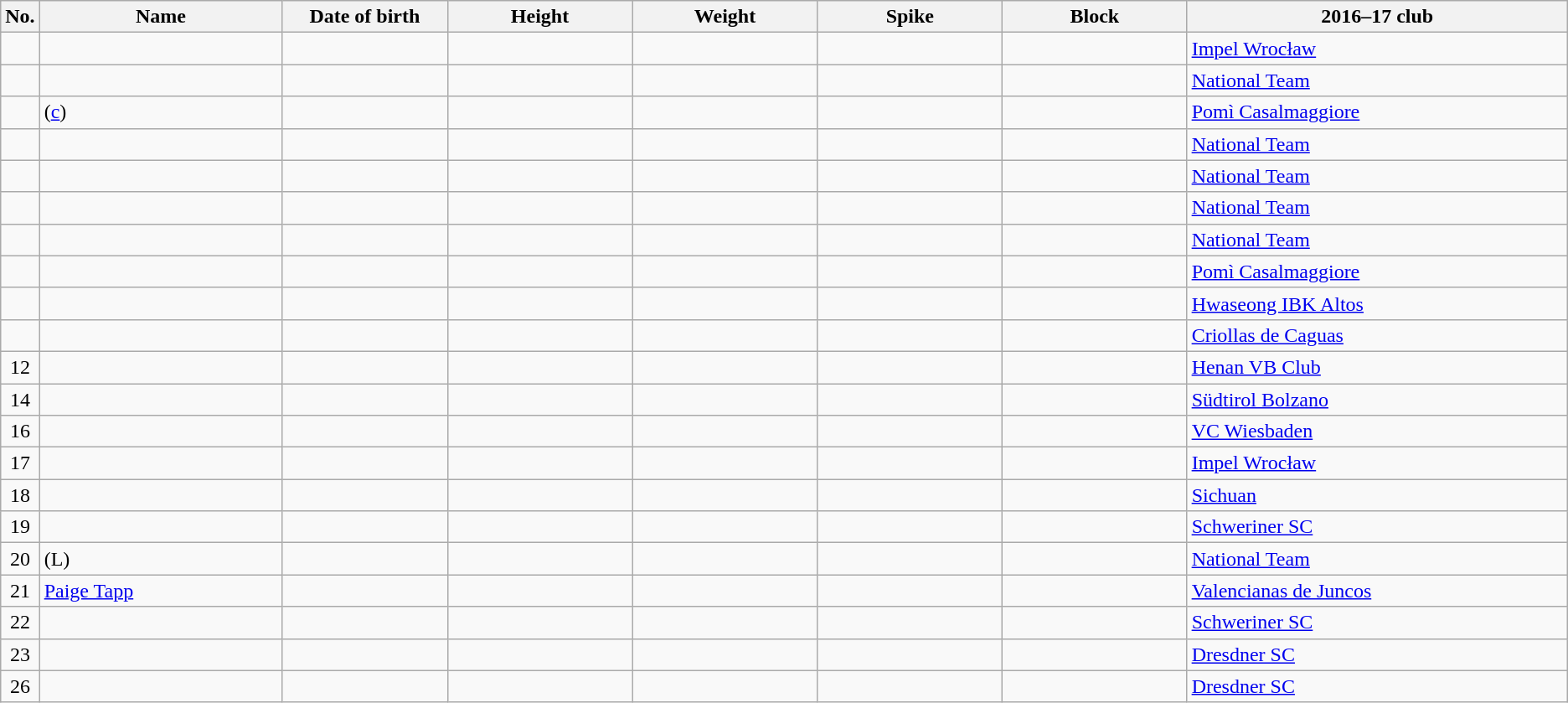<table class="wikitable sortable" style="font-size:100%; text-align:center;">
<tr>
<th>No.</th>
<th style="width:12em">Name</th>
<th style="width:8em">Date of birth</th>
<th style="width:9em">Height</th>
<th style="width:9em">Weight</th>
<th style="width:9em">Spike</th>
<th style="width:9em">Block</th>
<th style="width:19em">2016–17 club</th>
</tr>
<tr>
<td></td>
<td align=left></td>
<td align=right></td>
<td></td>
<td></td>
<td></td>
<td></td>
<td align=left> <a href='#'>Impel Wrocław</a></td>
</tr>
<tr>
<td></td>
<td align=left></td>
<td align=right></td>
<td></td>
<td></td>
<td></td>
<td></td>
<td align=left> <a href='#'>National Team</a></td>
</tr>
<tr>
<td></td>
<td align=left> (<a href='#'>c</a>)</td>
<td align=right></td>
<td></td>
<td></td>
<td></td>
<td></td>
<td align=left> <a href='#'>Pomì Casalmaggiore</a></td>
</tr>
<tr>
<td></td>
<td align=left></td>
<td align=right></td>
<td></td>
<td></td>
<td></td>
<td></td>
<td align=left> <a href='#'>National Team</a></td>
</tr>
<tr>
<td></td>
<td align=left></td>
<td align=right></td>
<td></td>
<td></td>
<td></td>
<td></td>
<td align=left> <a href='#'>National Team</a></td>
</tr>
<tr>
<td></td>
<td align=left></td>
<td align=right></td>
<td></td>
<td></td>
<td></td>
<td></td>
<td align=left> <a href='#'>National Team</a></td>
</tr>
<tr>
<td></td>
<td align=left></td>
<td align=right></td>
<td></td>
<td></td>
<td></td>
<td></td>
<td align=left> <a href='#'>National Team</a></td>
</tr>
<tr>
<td></td>
<td align=left></td>
<td align=right></td>
<td></td>
<td></td>
<td></td>
<td></td>
<td align=left> <a href='#'>Pomì Casalmaggiore</a></td>
</tr>
<tr>
<td></td>
<td align=left></td>
<td align=right></td>
<td></td>
<td></td>
<td></td>
<td></td>
<td align=left> <a href='#'>Hwaseong IBK Altos</a></td>
</tr>
<tr>
<td></td>
<td align=left></td>
<td align=right></td>
<td></td>
<td></td>
<td></td>
<td></td>
<td align=left> <a href='#'>Criollas de Caguas</a></td>
</tr>
<tr>
<td>12</td>
<td align=left></td>
<td align=right></td>
<td></td>
<td></td>
<td></td>
<td></td>
<td align=left> <a href='#'>Henan VB Club</a></td>
</tr>
<tr>
<td>14</td>
<td align=left></td>
<td align=right></td>
<td></td>
<td></td>
<td></td>
<td></td>
<td align=left> <a href='#'>Südtirol Bolzano</a></td>
</tr>
<tr>
<td>16</td>
<td align=left></td>
<td align=right></td>
<td></td>
<td></td>
<td></td>
<td></td>
<td align=left> <a href='#'>VC Wiesbaden</a></td>
</tr>
<tr>
<td>17</td>
<td align=left></td>
<td align=right></td>
<td></td>
<td></td>
<td></td>
<td></td>
<td align=left> <a href='#'>Impel Wrocław</a></td>
</tr>
<tr>
<td>18</td>
<td align=left></td>
<td align=right></td>
<td></td>
<td></td>
<td></td>
<td></td>
<td align=left> <a href='#'>Sichuan</a></td>
</tr>
<tr>
<td>19</td>
<td align=left></td>
<td align=right></td>
<td></td>
<td></td>
<td></td>
<td></td>
<td align=left> <a href='#'>Schweriner SC</a></td>
</tr>
<tr>
<td>20</td>
<td align=left> (L)</td>
<td align=right></td>
<td></td>
<td></td>
<td></td>
<td></td>
<td align=left> <a href='#'>National Team</a></td>
</tr>
<tr>
<td>21</td>
<td align=left><a href='#'>Paige Tapp</a></td>
<td align=right></td>
<td></td>
<td></td>
<td></td>
<td></td>
<td align=left> <a href='#'>Valencianas de Juncos</a></td>
</tr>
<tr>
<td>22</td>
<td align=left></td>
<td align=right></td>
<td></td>
<td></td>
<td></td>
<td></td>
<td align=left> <a href='#'>Schweriner SC</a></td>
</tr>
<tr>
<td>23</td>
<td align=left></td>
<td align=right></td>
<td></td>
<td></td>
<td></td>
<td></td>
<td align=left> <a href='#'>Dresdner SC</a></td>
</tr>
<tr>
<td>26</td>
<td align=left></td>
<td align=right></td>
<td></td>
<td></td>
<td></td>
<td></td>
<td align=left> <a href='#'>Dresdner SC</a></td>
</tr>
</table>
